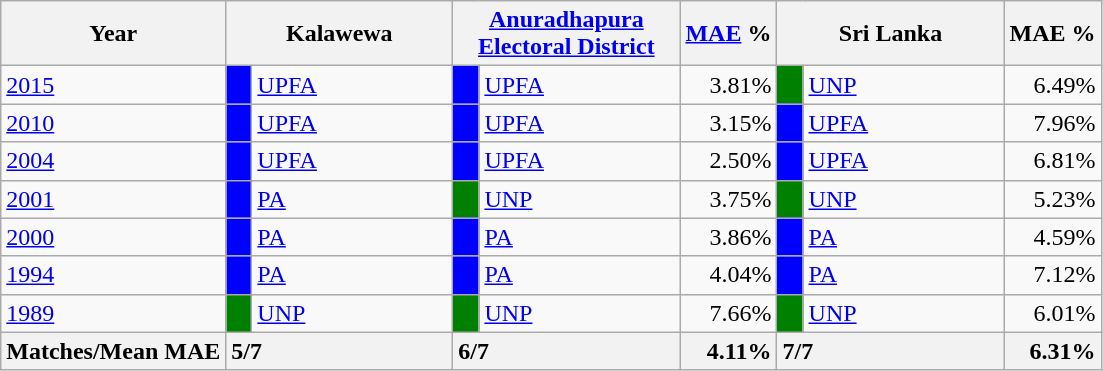<table class="wikitable">
<tr>
<th>Year</th>
<th colspan="2" width="144px">Kalawewa</th>
<th colspan="2" width="144px"><a href='#'>Anuradhapura Electoral District</a></th>
<th><a href='#'>MAE</a> %</th>
<th colspan="2" width="144px">Sri Lanka</th>
<th>MAE %</th>
</tr>
<tr>
<td><a href='#'>2015</a></td>
<td style="background-color:blue;" width="10px"></td>
<td style="text-align:left;"><a href='#'>UPFA</a></td>
<td style="background-color:blue;" width="10px"></td>
<td style="text-align:left;"><a href='#'>UPFA</a></td>
<td style="text-align:right;">3.81%</td>
<td style="background-color:green;" width="10px"></td>
<td style="text-align:left;"><a href='#'>UNP</a></td>
<td style="text-align:right;">6.49%</td>
</tr>
<tr>
<td><a href='#'>2010</a></td>
<td style="background-color:blue;" width="10px"></td>
<td style="text-align:left;"><a href='#'>UPFA</a></td>
<td style="background-color:blue;" width="10px"></td>
<td style="text-align:left;"><a href='#'>UPFA</a></td>
<td style="text-align:right;">3.15%</td>
<td style="background-color:blue;" width="10px"></td>
<td style="text-align:left;"><a href='#'>UPFA</a></td>
<td style="text-align:right;">7.96%</td>
</tr>
<tr>
<td><a href='#'>2004</a></td>
<td style="background-color:blue;" width="10px"></td>
<td style="text-align:left;"><a href='#'>UPFA</a></td>
<td style="background-color:blue;" width="10px"></td>
<td style="text-align:left;"><a href='#'>UPFA</a></td>
<td style="text-align:right;">2.50%</td>
<td style="background-color:blue;" width="10px"></td>
<td style="text-align:left;"><a href='#'>UPFA</a></td>
<td style="text-align:right;">6.81%</td>
</tr>
<tr>
<td><a href='#'>2001</a></td>
<td style="background-color:blue;" width="10px"></td>
<td style="text-align:left;"><a href='#'>PA</a></td>
<td style="background-color:green;" width="10px"></td>
<td style="text-align:left;"><a href='#'>UNP</a></td>
<td style="text-align:right;">3.75%</td>
<td style="background-color:green;" width="10px"></td>
<td style="text-align:left;"><a href='#'>UNP</a></td>
<td style="text-align:right;">5.23%</td>
</tr>
<tr>
<td><a href='#'>2000</a></td>
<td style="background-color:blue;" width="10px"></td>
<td style="text-align:left;"><a href='#'>PA</a></td>
<td style="background-color:blue;" width="10px"></td>
<td style="text-align:left;"><a href='#'>PA</a></td>
<td style="text-align:right;">3.86%</td>
<td style="background-color:blue;" width="10px"></td>
<td style="text-align:left;"><a href='#'>PA</a></td>
<td style="text-align:right;">4.59%</td>
</tr>
<tr>
<td><a href='#'>1994</a></td>
<td style="background-color:blue;" width="10px"></td>
<td style="text-align:left;"><a href='#'>PA</a></td>
<td style="background-color:blue;" width="10px"></td>
<td style="text-align:left;"><a href='#'>PA</a></td>
<td style="text-align:right;">4.04%</td>
<td style="background-color:blue;" width="10px"></td>
<td style="text-align:left;"><a href='#'>PA</a></td>
<td style="text-align:right;">7.12%</td>
</tr>
<tr>
<td><a href='#'>1989</a></td>
<td style="background-color:green;" width="10px"></td>
<td style="text-align:left;"><a href='#'>UNP</a></td>
<td style="background-color:green;" width="10px"></td>
<td style="text-align:left;"><a href='#'>UNP</a></td>
<td style="text-align:right;">7.66%</td>
<td style="background-color:green;" width="10px"></td>
<td style="text-align:left;"><a href='#'>UNP</a></td>
<td style="text-align:right;">6.01%</td>
</tr>
<tr>
<th>Matches/Mean MAE</th>
<th style="text-align:left;"colspan="2" width="144px">5/7</th>
<th style="text-align:left;"colspan="2" width="144px">6/7</th>
<th style="text-align:right;">4.11%</th>
<th style="text-align:left;"colspan="2" width="144px">7/7</th>
<th style="text-align:right;">6.31%</th>
</tr>
</table>
